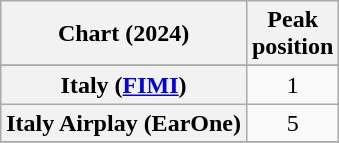<table class="wikitable sortable plainrowheaders" style="text-align:center;">
<tr>
<th scope="col">Chart (2024)</th>
<th scope="col">Peak<br>position</th>
</tr>
<tr>
</tr>
<tr>
<th scope="row">Italy (<a href='#'>FIMI</a>)</th>
<td>1</td>
</tr>
<tr>
<th scope="row">Italy Airplay (EarOne)</th>
<td>5</td>
</tr>
<tr>
</tr>
</table>
